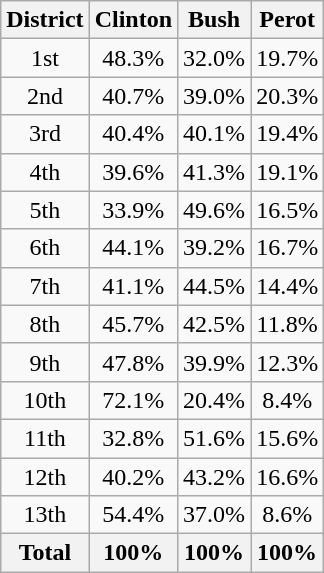<table class="wikitable sortable" - style="text-align:center;">
<tr>
<th>District</th>
<th>Clinton</th>
<th>Bush</th>
<th>Perot</th>
</tr>
<tr>
<td>1st</td>
<td>48.3%</td>
<td>32.0%</td>
<td>19.7%</td>
</tr>
<tr>
<td>2nd</td>
<td>40.7%</td>
<td>39.0%</td>
<td>20.3%</td>
</tr>
<tr>
<td>3rd</td>
<td>40.4%</td>
<td>40.1%</td>
<td>19.4%</td>
</tr>
<tr>
<td>4th</td>
<td>39.6%</td>
<td>41.3%</td>
<td>19.1%</td>
</tr>
<tr>
<td>5th</td>
<td>33.9%</td>
<td>49.6%</td>
<td>16.5%</td>
</tr>
<tr>
<td>6th</td>
<td>44.1%</td>
<td>39.2%</td>
<td>16.7%</td>
</tr>
<tr>
<td>7th</td>
<td>41.1%</td>
<td>44.5%</td>
<td>14.4%</td>
</tr>
<tr>
<td>8th</td>
<td>45.7%</td>
<td>42.5%</td>
<td>11.8%</td>
</tr>
<tr>
<td>9th</td>
<td>47.8%</td>
<td>39.9%</td>
<td>12.3%</td>
</tr>
<tr>
<td>10th</td>
<td>72.1%</td>
<td>20.4%</td>
<td>8.4%</td>
</tr>
<tr>
<td>11th</td>
<td>32.8%</td>
<td>51.6%</td>
<td>15.6%</td>
</tr>
<tr>
<td>12th</td>
<td>40.2%</td>
<td>43.2%</td>
<td>16.6%</td>
</tr>
<tr>
<td>13th</td>
<td>54.4%</td>
<td>37.0%</td>
<td>8.6%</td>
</tr>
<tr>
<th>Total</th>
<th>100%</th>
<th>100%</th>
<th>100%</th>
</tr>
</table>
